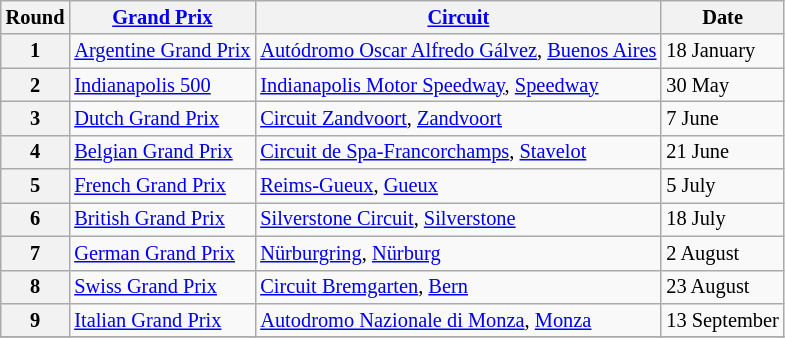<table class="wikitable" style="font-size: 85%;">
<tr>
<th>Round</th>
<th><a href='#'>Grand Prix</a></th>
<th><a href='#'>Circuit</a></th>
<th>Date</th>
</tr>
<tr>
<th>1</th>
<td><a href='#'>Argentine Grand Prix</a></td>
<td> <a href='#'>Autódromo Oscar Alfredo Gálvez</a>, <a href='#'>Buenos Aires</a></td>
<td>18 January</td>
</tr>
<tr>
<th>2</th>
<td><a href='#'>Indianapolis 500</a></td>
<td> <a href='#'>Indianapolis Motor Speedway</a>, <a href='#'>Speedway</a></td>
<td>30 May</td>
</tr>
<tr>
<th>3</th>
<td><a href='#'>Dutch Grand Prix</a></td>
<td> <a href='#'>Circuit Zandvoort</a>, <a href='#'>Zandvoort</a></td>
<td>7 June</td>
</tr>
<tr>
<th>4</th>
<td><a href='#'>Belgian Grand Prix</a></td>
<td> <a href='#'>Circuit de Spa-Francorchamps</a>, <a href='#'>Stavelot</a></td>
<td>21 June</td>
</tr>
<tr>
<th>5</th>
<td><a href='#'>French Grand Prix</a></td>
<td> <a href='#'>Reims-Gueux</a>, <a href='#'>Gueux</a></td>
<td>5 July</td>
</tr>
<tr>
<th>6</th>
<td><a href='#'>British Grand Prix</a></td>
<td> <a href='#'>Silverstone Circuit</a>, <a href='#'>Silverstone</a></td>
<td>18 July</td>
</tr>
<tr>
<th>7</th>
<td><a href='#'>German Grand Prix</a></td>
<td> <a href='#'>Nürburgring</a>, <a href='#'>Nürburg</a></td>
<td>2 August</td>
</tr>
<tr>
<th>8</th>
<td><a href='#'>Swiss Grand Prix</a></td>
<td> <a href='#'>Circuit Bremgarten</a>, <a href='#'>Bern</a></td>
<td>23 August</td>
</tr>
<tr>
<th>9</th>
<td><a href='#'>Italian Grand Prix</a></td>
<td> <a href='#'>Autodromo Nazionale di Monza</a>, <a href='#'>Monza</a></td>
<td>13 September</td>
</tr>
<tr>
</tr>
</table>
